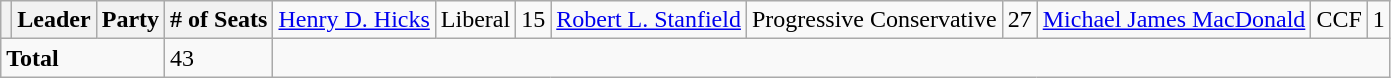<table class="wikitable">
<tr>
<th></th>
<th>Leader</th>
<th>Party</th>
<th># of Seats<br></th>
<td><a href='#'>Henry D. Hicks</a></td>
<td>Liberal</td>
<td>15<br></td>
<td><a href='#'>Robert L. Stanfield</a></td>
<td>Progressive Conservative</td>
<td>27<br></td>
<td><a href='#'>Michael James MacDonald</a></td>
<td>CCF</td>
<td>1</td>
</tr>
<tr>
<td colspan="3"><strong>Total</strong></td>
<td>43</td>
</tr>
</table>
